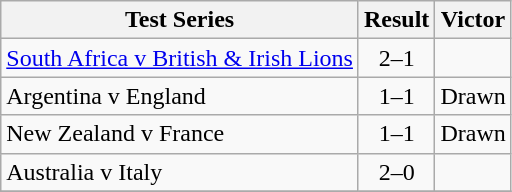<table class="wikitable" border="1">
<tr>
<th align=left>Test Series </th>
<th>Result</th>
<th align=left>Victor </th>
</tr>
<tr>
<td><a href='#'>South Africa v British & Irish Lions</a></td>
<td align=center>2–1</td>
<td></td>
</tr>
<tr>
<td>Argentina v England</td>
<td align=center>1–1</td>
<td>Drawn</td>
</tr>
<tr>
<td>New Zealand v France</td>
<td align=center>1–1</td>
<td>Drawn</td>
</tr>
<tr>
<td>Australia v Italy</td>
<td align=center>2–0</td>
<td></td>
</tr>
<tr>
</tr>
</table>
